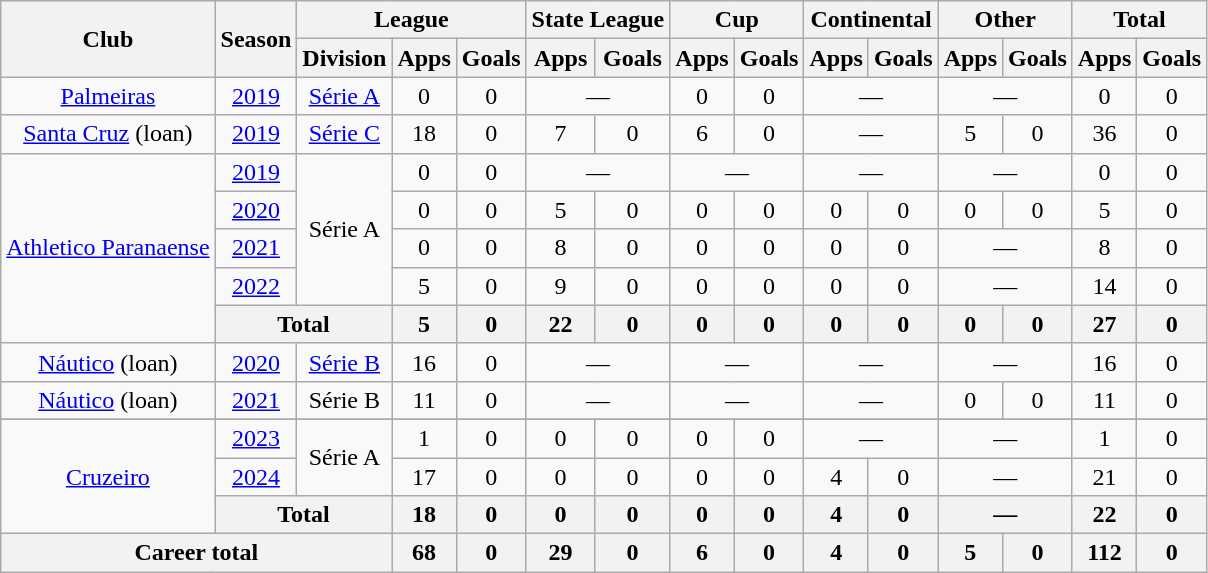<table class="wikitable" style="text-align:center">
<tr>
<th rowspan="2">Club</th>
<th rowspan="2">Season</th>
<th colspan="3">League</th>
<th colspan="2">State League</th>
<th colspan="2">Cup</th>
<th colspan="2">Continental</th>
<th colspan="2">Other</th>
<th colspan="2">Total</th>
</tr>
<tr>
<th>Division</th>
<th>Apps</th>
<th>Goals</th>
<th>Apps</th>
<th>Goals</th>
<th>Apps</th>
<th>Goals</th>
<th>Apps</th>
<th>Goals</th>
<th>Apps</th>
<th>Goals</th>
<th>Apps</th>
<th>Goals</th>
</tr>
<tr>
<td><a href='#'>Palmeiras</a></td>
<td><a href='#'>2019</a></td>
<td><a href='#'>Série A</a></td>
<td>0</td>
<td>0</td>
<td colspan="2">—</td>
<td>0</td>
<td>0</td>
<td colspan="2">—</td>
<td colspan="2">—</td>
<td>0</td>
<td>0</td>
</tr>
<tr>
<td><a href='#'>Santa Cruz</a> (loan)</td>
<td><a href='#'>2019</a></td>
<td><a href='#'>Série C</a></td>
<td>18</td>
<td>0</td>
<td>7</td>
<td>0</td>
<td>6</td>
<td>0</td>
<td colspan="2">—</td>
<td>5</td>
<td>0</td>
<td>36</td>
<td>0</td>
</tr>
<tr>
<td rowspan="5"><a href='#'>Athletico Paranaense</a></td>
<td><a href='#'>2019</a></td>
<td rowspan="4">Série A</td>
<td>0</td>
<td>0</td>
<td colspan="2">—</td>
<td colspan="2">—</td>
<td colspan="2">—</td>
<td colspan="2">—</td>
<td>0</td>
<td>0</td>
</tr>
<tr>
<td><a href='#'>2020</a></td>
<td>0</td>
<td>0</td>
<td>5</td>
<td>0</td>
<td>0</td>
<td>0</td>
<td>0</td>
<td>0</td>
<td>0</td>
<td>0</td>
<td>5</td>
<td>0</td>
</tr>
<tr>
<td><a href='#'>2021</a></td>
<td>0</td>
<td>0</td>
<td>8</td>
<td>0</td>
<td>0</td>
<td>0</td>
<td>0</td>
<td>0</td>
<td colspan="2">—</td>
<td>8</td>
<td>0</td>
</tr>
<tr>
<td><a href='#'>2022</a></td>
<td>5</td>
<td>0</td>
<td>9</td>
<td>0</td>
<td>0</td>
<td>0</td>
<td>0</td>
<td>0</td>
<td colspan="2">—</td>
<td>14</td>
<td>0</td>
</tr>
<tr>
<th colspan="2">Total</th>
<th>5</th>
<th>0</th>
<th>22</th>
<th>0</th>
<th>0</th>
<th>0</th>
<th>0</th>
<th>0</th>
<th>0</th>
<th>0</th>
<th>27</th>
<th>0</th>
</tr>
<tr>
<td><a href='#'>Náutico</a> (loan)</td>
<td><a href='#'>2020</a></td>
<td><a href='#'>Série B</a></td>
<td>16</td>
<td>0</td>
<td colspan="2">—</td>
<td colspan="2">—</td>
<td colspan="2">—</td>
<td colspan="2">—</td>
<td>16</td>
<td>0</td>
</tr>
<tr>
<td><a href='#'>Náutico</a> (loan)</td>
<td><a href='#'>2021</a></td>
<td>Série B</td>
<td>11</td>
<td>0</td>
<td colspan="2">—</td>
<td colspan="2">—</td>
<td colspan="2">—</td>
<td>0</td>
<td>0</td>
<td>11</td>
<td>0</td>
</tr>
<tr>
</tr>
<tr>
<td rowspan="3"><a href='#'>Cruzeiro</a></td>
<td><a href='#'>2023</a></td>
<td rowspan="2">Série A</td>
<td>1</td>
<td>0</td>
<td>0</td>
<td>0</td>
<td>0</td>
<td>0</td>
<td colspan="2">—</td>
<td colspan="2">—</td>
<td>1</td>
<td>0</td>
</tr>
<tr>
<td><a href='#'>2024</a></td>
<td>17</td>
<td>0</td>
<td>0</td>
<td>0</td>
<td>0</td>
<td>0</td>
<td>4</td>
<td>0</td>
<td colspan="2">—</td>
<td>21</td>
<td>0</td>
</tr>
<tr>
<th colspan="2">Total</th>
<th>18</th>
<th>0</th>
<th>0</th>
<th>0</th>
<th>0</th>
<th>0</th>
<th>4</th>
<th>0</th>
<th colspan="2">—</th>
<th>22</th>
<th>0</th>
</tr>
<tr>
<th colspan="3"><strong>Career total</strong></th>
<th>68</th>
<th>0</th>
<th>29</th>
<th>0</th>
<th>6</th>
<th>0</th>
<th>4</th>
<th>0</th>
<th>5</th>
<th>0</th>
<th>112</th>
<th>0</th>
</tr>
</table>
